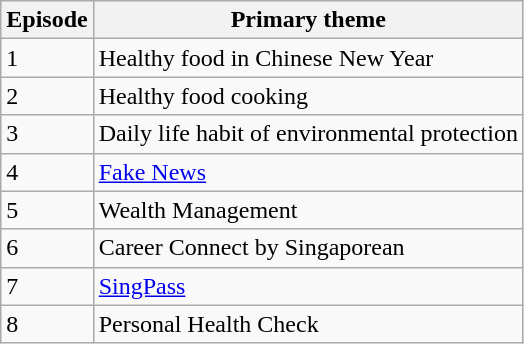<table class="wikitable">
<tr>
<th>Episode</th>
<th>Primary theme</th>
</tr>
<tr>
<td>1</td>
<td>Healthy food in Chinese New Year</td>
</tr>
<tr>
<td>2</td>
<td>Healthy food cooking</td>
</tr>
<tr>
<td>3</td>
<td>Daily life habit of environmental protection</td>
</tr>
<tr>
<td>4</td>
<td><a href='#'>Fake News</a></td>
</tr>
<tr>
<td>5</td>
<td>Wealth Management</td>
</tr>
<tr>
<td>6</td>
<td>Career Connect by Singaporean </td>
</tr>
<tr>
<td>7</td>
<td><a href='#'>SingPass</a></td>
</tr>
<tr>
<td>8</td>
<td>Personal Health Check</td>
</tr>
</table>
